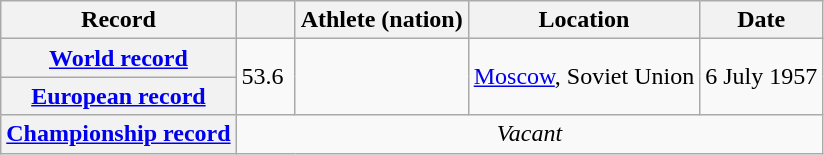<table class="wikitable">
<tr>
<th scope="col">Record</th>
<th scope="col"></th>
<th scope="col">Athlete (nation)</th>
<th scope="col">Location</th>
<th scope="col">Date</th>
</tr>
<tr>
<th scope="row"><a href='#'>World record</a></th>
<td rowspan="2">53.6 </td>
<td rowspan="2"></td>
<td rowspan="2"><a href='#'>Moscow</a>, Soviet Union</td>
<td rowspan="2">6 July 1957</td>
</tr>
<tr>
<th scope="row"><a href='#'>European record</a></th>
</tr>
<tr>
<th scope="row"><a href='#'>Championship record</a></th>
<td colspan="4" style="text-align:center"><em>Vacant</em></td>
</tr>
</table>
